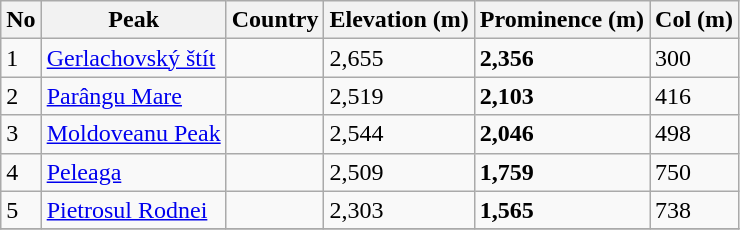<table class="wikitable sortable">
<tr>
<th>No</th>
<th>Peak</th>
<th>Country</th>
<th>Elevation (m)</th>
<th>Prominence (m)</th>
<th>Col (m)</th>
</tr>
<tr>
<td>1</td>
<td><a href='#'>Gerlachovský štít</a></td>
<td></td>
<td>2,655</td>
<td><strong>2,356</strong></td>
<td>300</td>
</tr>
<tr>
<td>2</td>
<td><a href='#'>Parângu Mare</a></td>
<td></td>
<td>2,519</td>
<td><strong>2,103</strong></td>
<td>416</td>
</tr>
<tr>
<td>3</td>
<td><a href='#'>Moldoveanu Peak</a></td>
<td></td>
<td>2,544</td>
<td><strong>2,046</strong></td>
<td>498</td>
</tr>
<tr>
<td>4</td>
<td><a href='#'>Peleaga</a></td>
<td></td>
<td>2,509</td>
<td><strong>1,759</strong></td>
<td>750</td>
</tr>
<tr>
<td>5</td>
<td><a href='#'>Pietrosul Rodnei</a></td>
<td></td>
<td>2,303</td>
<td><strong>1,565</strong></td>
<td>738</td>
</tr>
<tr>
</tr>
</table>
